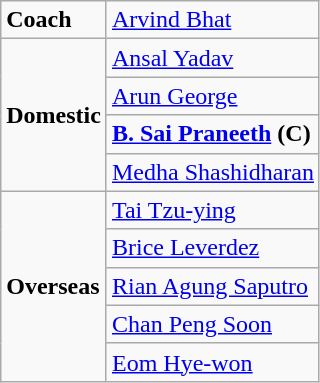<table class="wikitable">
<tr>
<td><strong>Coach</strong></td>
<td> <a href='#'>Arvind Bhat</a></td>
</tr>
<tr>
<td rowspan="4"><strong>Domestic</strong></td>
<td> <a href='#'>Ansal Yadav</a></td>
</tr>
<tr>
<td> <a href='#'>Arun George</a></td>
</tr>
<tr>
<td><strong> <a href='#'>B. Sai Praneeth</a> (C)</strong></td>
</tr>
<tr>
<td> <a href='#'>Medha Shashidharan</a></td>
</tr>
<tr>
<td rowspan="5"><strong>Overseas</strong></td>
<td> <a href='#'>Tai Tzu-ying</a></td>
</tr>
<tr>
<td> <a href='#'>Brice Leverdez</a></td>
</tr>
<tr>
<td> <a href='#'>Rian Agung Saputro</a></td>
</tr>
<tr>
<td> <a href='#'>Chan Peng Soon</a></td>
</tr>
<tr>
<td> <a href='#'>Eom Hye-won</a></td>
</tr>
</table>
